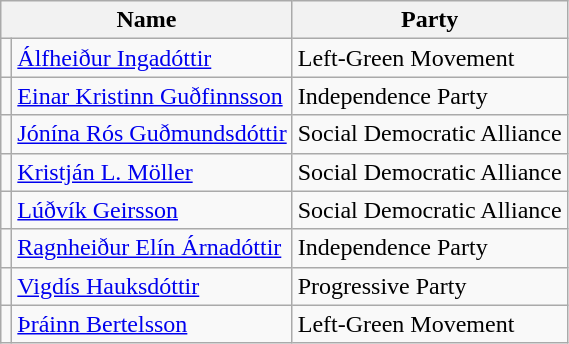<table class="sortable wikitable">
<tr>
<th colspan="2">Name</th>
<th>Party</th>
</tr>
<tr>
<td></td>
<td><a href='#'>Álfheiður Ingadóttir</a></td>
<td>Left-Green Movement</td>
</tr>
<tr>
<td></td>
<td><a href='#'>Einar Kristinn Guðfinnsson</a></td>
<td>Independence Party</td>
</tr>
<tr>
<td></td>
<td><a href='#'>Jónína Rós Guðmundsdóttir</a></td>
<td>Social Democratic Alliance</td>
</tr>
<tr>
<td></td>
<td><a href='#'>Kristján L. Möller</a></td>
<td>Social Democratic Alliance</td>
</tr>
<tr>
<td></td>
<td><a href='#'>Lúðvík Geirsson</a></td>
<td>Social Democratic Alliance</td>
</tr>
<tr>
<td></td>
<td><a href='#'>Ragnheiður Elín Árnadóttir</a></td>
<td>Independence Party</td>
</tr>
<tr>
<td></td>
<td><a href='#'>Vigdís Hauksdóttir</a></td>
<td>Progressive Party</td>
</tr>
<tr>
<td></td>
<td><a href='#'>Þráinn Bertelsson</a></td>
<td>Left-Green Movement</td>
</tr>
</table>
